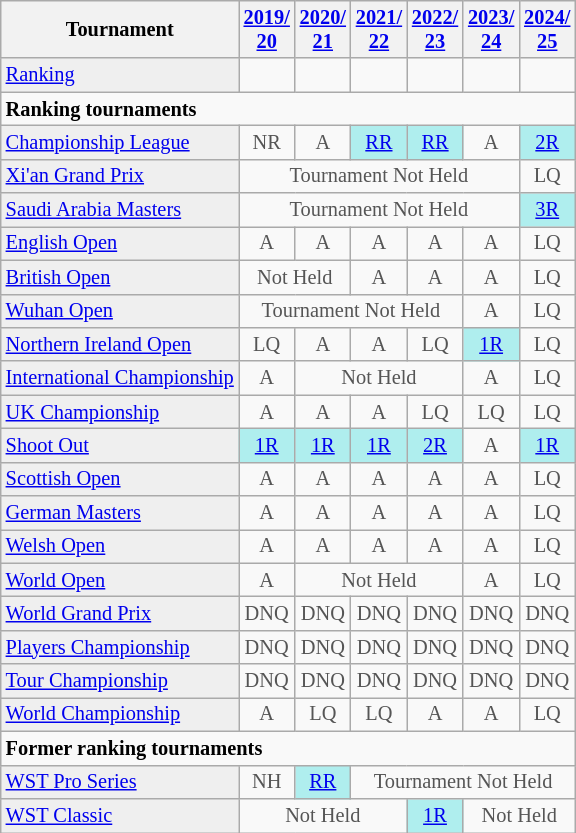<table class="wikitable" style="font-size:85%;">
<tr>
<th>Tournament</th>
<th><a href='#'>2019/<br>20</a></th>
<th><a href='#'>2020/<br>21</a></th>
<th><a href='#'>2021/<br>22</a></th>
<th><a href='#'>2022/<br>23</a></th>
<th><a href='#'>2023/<br>24</a></th>
<th><a href='#'>2024/<br>25</a></th>
</tr>
<tr>
<td style="background:#EFEFEF;"><a href='#'>Ranking</a></td>
<td align="center"></td>
<td align="center"></td>
<td align="center"></td>
<td align="center"></td>
<td align="center"></td>
<td align="center"></td>
</tr>
<tr>
<td colspan="10"><strong>Ranking tournaments</strong></td>
</tr>
<tr>
<td style="background:#EFEFEF;"><a href='#'>Championship League</a></td>
<td align="center" style="color:#555555;">NR</td>
<td align="center" style="color:#555555;">A</td>
<td align="center" style="background:#afeeee;"><a href='#'>RR</a></td>
<td align="center" style="background:#afeeee;"><a href='#'>RR</a></td>
<td align="center" style="color:#555555;">A</td>
<td align="center" style="background:#afeeee;"><a href='#'>2R</a></td>
</tr>
<tr>
<td style="background:#EFEFEF;"><a href='#'>Xi'an Grand Prix</a></td>
<td align="center" colspan="5" style="color:#555555;">Tournament Not Held</td>
<td align="center" style="color:#555555;">LQ</td>
</tr>
<tr>
<td style="background:#EFEFEF;"><a href='#'>Saudi Arabia Masters</a></td>
<td align="center" colspan="5" style="color:#555555;">Tournament Not Held</td>
<td align="center" style="background:#afeeee;"><a href='#'>3R</a></td>
</tr>
<tr>
<td style="background:#EFEFEF;"><a href='#'>English Open</a></td>
<td align="center" style="color:#555555;">A</td>
<td align="center" style="color:#555555;">A</td>
<td align="center" style="color:#555555;">A</td>
<td align="center" style="color:#555555;">A</td>
<td align="center" style="color:#555555;">A</td>
<td align="center" style="color:#555555;">LQ</td>
</tr>
<tr>
<td style="background:#EFEFEF;"><a href='#'>British Open</a></td>
<td align="center" colspan="2" style="color:#555555;">Not Held</td>
<td align="center" style="color:#555555;">A</td>
<td align="center" style="color:#555555;">A</td>
<td align="center" style="color:#555555;">A</td>
<td align="center" style="color:#555555;">LQ</td>
</tr>
<tr>
<td style="background:#EFEFEF;"><a href='#'>Wuhan Open</a></td>
<td align="center" colspan="4" style="color:#555555;">Tournament Not Held</td>
<td align="center" style="color:#555555;">A</td>
<td align="center" style="color:#555555;">LQ</td>
</tr>
<tr>
<td style="background:#EFEFEF;"><a href='#'>Northern Ireland Open</a></td>
<td align="center" style="color:#555555;">LQ</td>
<td align="center" style="color:#555555;">A</td>
<td align="center" style="color:#555555;">A</td>
<td align="center" style="color:#555555;">LQ</td>
<td align="center" style="background:#afeeee;"><a href='#'>1R</a></td>
<td align="center" style="color:#555555;">LQ</td>
</tr>
<tr>
<td style="background:#EFEFEF;"><a href='#'>International Championship</a></td>
<td align="center" style="color:#555555;">A</td>
<td align="center" colspan="3" style="color:#555555;">Not Held</td>
<td align="center" style="color:#555555;">A</td>
<td align="center" style="color:#555555;">LQ</td>
</tr>
<tr>
<td style="background:#EFEFEF;"><a href='#'>UK Championship</a></td>
<td align="center" style="color:#555555;">A</td>
<td align="center" style="color:#555555;">A</td>
<td align="center" style="color:#555555;">A</td>
<td align="center" style="color:#555555;">LQ</td>
<td align="center" style="color:#555555;">LQ</td>
<td align="center" style="color:#555555;">LQ</td>
</tr>
<tr>
<td style="background:#EFEFEF;"><a href='#'>Shoot Out</a></td>
<td align="center" style="background:#afeeee;"><a href='#'>1R</a></td>
<td align="center" style="background:#afeeee;"><a href='#'>1R</a></td>
<td align="center" style="background:#afeeee;"><a href='#'>1R</a></td>
<td align="center" style="background:#afeeee;"><a href='#'>2R</a></td>
<td align="center" style="color:#555555;">A</td>
<td align="center" style="background:#afeeee;"><a href='#'>1R</a></td>
</tr>
<tr>
<td style="background:#EFEFEF;"><a href='#'>Scottish Open</a></td>
<td align="center" style="color:#555555;">A</td>
<td align="center" style="color:#555555;">A</td>
<td align="center" style="color:#555555;">A</td>
<td align="center" style="color:#555555;">A</td>
<td align="center" style="color:#555555;">A</td>
<td align="center" style="color:#555555;">LQ</td>
</tr>
<tr>
<td style="background:#EFEFEF;"><a href='#'>German Masters</a></td>
<td align="center" style="color:#555555;">A</td>
<td align="center" style="color:#555555;">A</td>
<td align="center" style="color:#555555;">A</td>
<td align="center" style="color:#555555;">A</td>
<td align="center" style="color:#555555;">A</td>
<td align="center" style="color:#555555;">LQ</td>
</tr>
<tr>
<td style="background:#EFEFEF;"><a href='#'>Welsh Open</a></td>
<td align="center" style="color:#555555;">A</td>
<td align="center" style="color:#555555;">A</td>
<td align="center" style="color:#555555;">A</td>
<td align="center" style="color:#555555;">A</td>
<td align="center" style="color:#555555;">A</td>
<td align="center" style="color:#555555;">LQ</td>
</tr>
<tr>
<td style="background:#EFEFEF;"><a href='#'>World Open</a></td>
<td align="center" style="color:#555555;">A</td>
<td align="center" colspan="3" style="color:#555555;">Not Held</td>
<td align="center" style="color:#555555;">A</td>
<td align="center" style="color:#555555;">LQ</td>
</tr>
<tr>
<td style="background:#EFEFEF;"><a href='#'>World Grand Prix</a></td>
<td align="center" style="color:#555555;">DNQ</td>
<td align="center" style="color:#555555;">DNQ</td>
<td align="center" style="color:#555555;">DNQ</td>
<td align="center" style="color:#555555;">DNQ</td>
<td align="center" style="color:#555555;">DNQ</td>
<td align="center" style="color:#555555;">DNQ</td>
</tr>
<tr>
<td style="background:#EFEFEF;"><a href='#'>Players Championship</a></td>
<td align="center" style="color:#555555;">DNQ</td>
<td align="center" style="color:#555555;">DNQ</td>
<td align="center" style="color:#555555;">DNQ</td>
<td align="center" style="color:#555555;">DNQ</td>
<td align="center" style="color:#555555;">DNQ</td>
<td align="center" style="color:#555555;">DNQ</td>
</tr>
<tr>
<td style="background:#EFEFEF;"><a href='#'>Tour Championship</a></td>
<td align="center" style="color:#555555;">DNQ</td>
<td align="center" style="color:#555555;">DNQ</td>
<td align="center" style="color:#555555;">DNQ</td>
<td align="center" style="color:#555555;">DNQ</td>
<td align="center" style="color:#555555;">DNQ</td>
<td align="center" style="color:#555555;">DNQ</td>
</tr>
<tr>
<td style="background:#EFEFEF;"><a href='#'>World Championship</a></td>
<td align="center" style="color:#555555;">A</td>
<td align="center" style="color:#555555;">LQ</td>
<td align="center" style="color:#555555;">LQ</td>
<td align="center" style="color:#555555;">A</td>
<td align="center" style="color:#555555;">A</td>
<td align="center" style="color:#555555;">LQ</td>
</tr>
<tr>
<td colspan="10"><strong>Former ranking tournaments</strong></td>
</tr>
<tr>
<td style="background:#EFEFEF;"><a href='#'>WST Pro Series</a></td>
<td align="center" style="color:#555555;">NH</td>
<td align="center" style="background:#afeeee;"><a href='#'>RR</a></td>
<td align="center" colspan="10" style="color:#555555;">Tournament Not Held</td>
</tr>
<tr>
<td style="background:#EFEFEF;"><a href='#'>WST Classic</a></td>
<td align="center" colspan="3" style="color:#555555;">Not Held</td>
<td align="center" style="background:#afeeee;"><a href='#'>1R</a></td>
<td align="center" colspan="10" style="color:#555555;">Not Held</td>
</tr>
</table>
